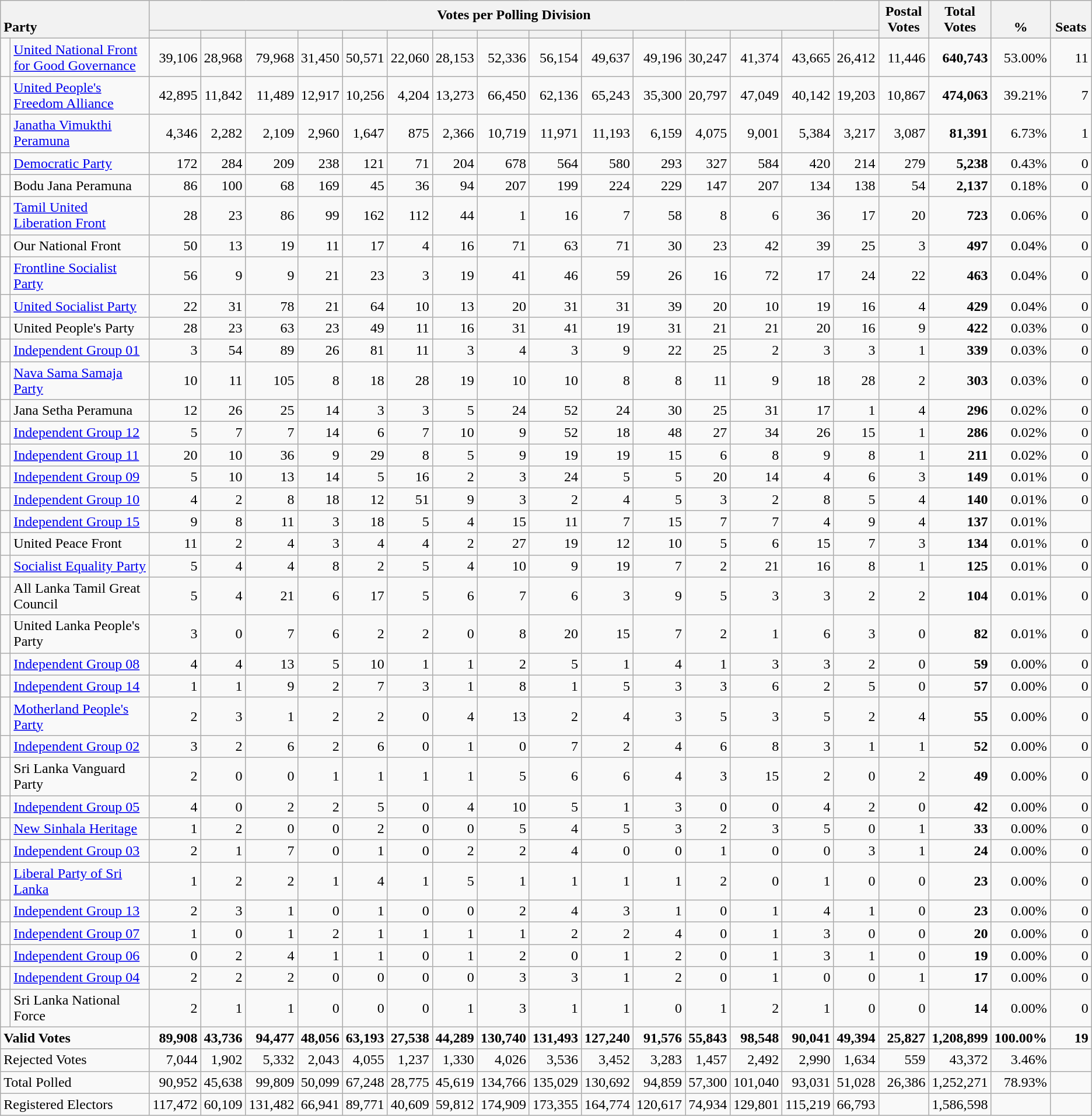<table class="wikitable" style="text-align:right;">
<tr>
<th style="text-align:left; vertical-align:bottom;" rowspan="2" colspan="2">Party</th>
<th colspan=15>Votes per Polling Division</th>
<th rowspan="2" style="vertical-align:bottom; text-align:center; width:50px;">Postal<br>Votes</th>
<th rowspan="2" style="vertical-align:bottom; text-align:center; width:50px;">Total Votes</th>
<th rowspan="2" style="vertical-align:bottom; text-align:center; width:50px;">%</th>
<th rowspan="2" style="vertical-align:bottom; text-align:center; width:40px;">Seats</th>
</tr>
<tr>
<th></th>
<th></th>
<th></th>
<th></th>
<th></th>
<th></th>
<th></th>
<th></th>
<th></th>
<th></th>
<th></th>
<th></th>
<th></th>
<th></th>
<th></th>
</tr>
<tr>
<td bgcolor=> </td>
<td align=left><a href='#'>United National Front for Good Governance</a></td>
<td>39,106</td>
<td>28,968</td>
<td>79,968</td>
<td>31,450</td>
<td>50,571</td>
<td>22,060</td>
<td>28,153</td>
<td>52,336</td>
<td>56,154</td>
<td>49,637</td>
<td>49,196</td>
<td>30,247</td>
<td>41,374</td>
<td>43,665</td>
<td>26,412</td>
<td>11,446</td>
<td><strong>640,743</strong></td>
<td>53.00%</td>
<td>11</td>
</tr>
<tr>
<td bgcolor=> </td>
<td align=left><a href='#'>United People's Freedom Alliance</a></td>
<td>42,895</td>
<td>11,842</td>
<td>11,489</td>
<td>12,917</td>
<td>10,256</td>
<td>4,204</td>
<td>13,273</td>
<td>66,450</td>
<td>62,136</td>
<td>65,243</td>
<td>35,300</td>
<td>20,797</td>
<td>47,049</td>
<td>40,142</td>
<td>19,203</td>
<td>10,867</td>
<td><strong>474,063</strong></td>
<td>39.21%</td>
<td>7</td>
</tr>
<tr>
<td bgcolor=> </td>
<td align=left><a href='#'>Janatha Vimukthi Peramuna</a></td>
<td>4,346</td>
<td>2,282</td>
<td>2,109</td>
<td>2,960</td>
<td>1,647</td>
<td>875</td>
<td>2,366</td>
<td>10,719</td>
<td>11,971</td>
<td>11,193</td>
<td>6,159</td>
<td>4,075</td>
<td>9,001</td>
<td>5,384</td>
<td>3,217</td>
<td>3,087</td>
<td><strong>81,391</strong></td>
<td>6.73%</td>
<td>1</td>
</tr>
<tr>
<td bgcolor=> </td>
<td align=left><a href='#'>Democratic Party</a></td>
<td>172</td>
<td>284</td>
<td>209</td>
<td>238</td>
<td>121</td>
<td>71</td>
<td>204</td>
<td>678</td>
<td>564</td>
<td>580</td>
<td>293</td>
<td>327</td>
<td>584</td>
<td>420</td>
<td>214</td>
<td>279</td>
<td><strong>5,238</strong></td>
<td>0.43%</td>
<td>0</td>
</tr>
<tr>
<td bgcolor=> </td>
<td align=left>Bodu Jana Peramuna</td>
<td>86</td>
<td>100</td>
<td>68</td>
<td>169</td>
<td>45</td>
<td>36</td>
<td>94</td>
<td>207</td>
<td>199</td>
<td>224</td>
<td>229</td>
<td>147</td>
<td>207</td>
<td>134</td>
<td>138</td>
<td>54</td>
<td><strong>2,137</strong></td>
<td>0.18%</td>
<td>0</td>
</tr>
<tr>
<td bgcolor=> </td>
<td align=left><a href='#'>Tamil United Liberation Front</a></td>
<td>28</td>
<td>23</td>
<td>86</td>
<td>99</td>
<td>162</td>
<td>112</td>
<td>44</td>
<td>1</td>
<td>16</td>
<td>7</td>
<td>58</td>
<td>8</td>
<td>6</td>
<td>36</td>
<td>17</td>
<td>20</td>
<td><strong>723</strong></td>
<td>0.06%</td>
<td>0</td>
</tr>
<tr>
<td bgcolor=> </td>
<td align=left>Our National Front</td>
<td>50</td>
<td>13</td>
<td>19</td>
<td>11</td>
<td>17</td>
<td>4</td>
<td>16</td>
<td>71</td>
<td>63</td>
<td>71</td>
<td>30</td>
<td>23</td>
<td>42</td>
<td>39</td>
<td>25</td>
<td>3</td>
<td><strong>497</strong></td>
<td>0.04%</td>
<td>0</td>
</tr>
<tr>
<td bgcolor=> </td>
<td align=left><a href='#'>Frontline Socialist Party</a></td>
<td>56</td>
<td>9</td>
<td>9</td>
<td>21</td>
<td>23</td>
<td>3</td>
<td>19</td>
<td>41</td>
<td>46</td>
<td>59</td>
<td>26</td>
<td>16</td>
<td>72</td>
<td>17</td>
<td>24</td>
<td>22</td>
<td><strong>463</strong></td>
<td>0.04%</td>
<td>0</td>
</tr>
<tr>
<td bgcolor=> </td>
<td align=left><a href='#'>United Socialist Party</a></td>
<td>22</td>
<td>31</td>
<td>78</td>
<td>21</td>
<td>64</td>
<td>10</td>
<td>13</td>
<td>20</td>
<td>31</td>
<td>31</td>
<td>39</td>
<td>20</td>
<td>10</td>
<td>19</td>
<td>16</td>
<td>4</td>
<td><strong>429</strong></td>
<td>0.04%</td>
<td>0</td>
</tr>
<tr>
<td bgcolor=> </td>
<td align=left>United People's Party</td>
<td>28</td>
<td>23</td>
<td>63</td>
<td>23</td>
<td>49</td>
<td>11</td>
<td>16</td>
<td>31</td>
<td>41</td>
<td>19</td>
<td>31</td>
<td>21</td>
<td>21</td>
<td>20</td>
<td>16</td>
<td>9</td>
<td><strong>422</strong></td>
<td>0.03%</td>
<td>0</td>
</tr>
<tr>
<td bgcolor=> </td>
<td align=left><a href='#'>Independent Group 01</a></td>
<td>3</td>
<td>54</td>
<td>89</td>
<td>26</td>
<td>81</td>
<td>11</td>
<td>3</td>
<td>4</td>
<td>3</td>
<td>9</td>
<td>22</td>
<td>25</td>
<td>2</td>
<td>3</td>
<td>3</td>
<td>1</td>
<td><strong>339</strong></td>
<td>0.03%</td>
<td>0</td>
</tr>
<tr>
<td bgcolor=> </td>
<td align=left><a href='#'>Nava Sama Samaja Party</a></td>
<td>10</td>
<td>11</td>
<td>105</td>
<td>8</td>
<td>18</td>
<td>28</td>
<td>19</td>
<td>10</td>
<td>10</td>
<td>8</td>
<td>8</td>
<td>11</td>
<td>9</td>
<td>18</td>
<td>28</td>
<td>2</td>
<td><strong>303</strong></td>
<td>0.03%</td>
<td>0</td>
</tr>
<tr>
<td bgcolor=> </td>
<td align=left>Jana Setha Peramuna</td>
<td>12</td>
<td>26</td>
<td>25</td>
<td>14</td>
<td>3</td>
<td>3</td>
<td>5</td>
<td>24</td>
<td>52</td>
<td>24</td>
<td>30</td>
<td>25</td>
<td>31</td>
<td>17</td>
<td>1</td>
<td>4</td>
<td><strong>296</strong></td>
<td>0.02%</td>
<td>0</td>
</tr>
<tr>
<td bgcolor=> </td>
<td align=left><a href='#'>Independent Group 12</a></td>
<td>5</td>
<td>7</td>
<td>7</td>
<td>14</td>
<td>6</td>
<td>7</td>
<td>10</td>
<td>9</td>
<td>52</td>
<td>18</td>
<td>48</td>
<td>27</td>
<td>34</td>
<td>26</td>
<td>15</td>
<td>1</td>
<td><strong>286</strong></td>
<td>0.02%</td>
<td>0</td>
</tr>
<tr>
<td bgcolor=> </td>
<td align=left><a href='#'>Independent Group 11</a></td>
<td>20</td>
<td>10</td>
<td>36</td>
<td>9</td>
<td>29</td>
<td>8</td>
<td>5</td>
<td>9</td>
<td>19</td>
<td>19</td>
<td>15</td>
<td>6</td>
<td>8</td>
<td>9</td>
<td>8</td>
<td>1</td>
<td><strong>211</strong></td>
<td>0.02%</td>
<td>0</td>
</tr>
<tr>
<td bgcolor=> </td>
<td align=left><a href='#'>Independent Group 09</a></td>
<td>5</td>
<td>10</td>
<td>13</td>
<td>14</td>
<td>5</td>
<td>16</td>
<td>2</td>
<td>3</td>
<td>24</td>
<td>5</td>
<td>5</td>
<td>20</td>
<td>14</td>
<td>4</td>
<td>6</td>
<td>3</td>
<td><strong>149</strong></td>
<td>0.01%</td>
<td>0</td>
</tr>
<tr>
<td bgcolor=> </td>
<td align=left><a href='#'>Independent Group 10</a></td>
<td>4</td>
<td>2</td>
<td>8</td>
<td>18</td>
<td>12</td>
<td>51</td>
<td>9</td>
<td>3</td>
<td>2</td>
<td>4</td>
<td>5</td>
<td>3</td>
<td>2</td>
<td>8</td>
<td>5</td>
<td>4</td>
<td><strong>140</strong></td>
<td>0.01%</td>
<td>0</td>
</tr>
<tr>
<td bgcolor=> </td>
<td align=left><a href='#'>Independent Group 15</a></td>
<td>9</td>
<td>8</td>
<td>11</td>
<td>3</td>
<td>18</td>
<td>5</td>
<td>4</td>
<td>15</td>
<td>11</td>
<td>7</td>
<td>15</td>
<td>7</td>
<td>7</td>
<td>4</td>
<td>9</td>
<td>4</td>
<td><strong>137</strong></td>
<td>0.01%</td>
<td></td>
</tr>
<tr>
<td bgcolor=> </td>
<td align=left>United Peace Front</td>
<td>11</td>
<td>2</td>
<td>4</td>
<td>3</td>
<td>4</td>
<td>4</td>
<td>2</td>
<td>27</td>
<td>19</td>
<td>12</td>
<td>10</td>
<td>5</td>
<td>6</td>
<td>15</td>
<td>7</td>
<td>3</td>
<td><strong>134</strong></td>
<td>0.01%</td>
<td>0</td>
</tr>
<tr>
<td bgcolor=> </td>
<td align=left><a href='#'>Socialist Equality Party</a></td>
<td>5</td>
<td>4</td>
<td>4</td>
<td>8</td>
<td>2</td>
<td>5</td>
<td>4</td>
<td>10</td>
<td>9</td>
<td>19</td>
<td>7</td>
<td>2</td>
<td>21</td>
<td>16</td>
<td>8</td>
<td>1</td>
<td><strong>125</strong></td>
<td>0.01%</td>
<td>0</td>
</tr>
<tr>
<td bgcolor=> </td>
<td align=left>All Lanka Tamil Great Council</td>
<td>5</td>
<td>4</td>
<td>21</td>
<td>6</td>
<td>17</td>
<td>5</td>
<td>6</td>
<td>7</td>
<td>6</td>
<td>3</td>
<td>9</td>
<td>5</td>
<td>3</td>
<td>3</td>
<td>2</td>
<td>2</td>
<td><strong>104</strong></td>
<td>0.01%</td>
<td>0</td>
</tr>
<tr>
<td bgcolor=> </td>
<td align=left>United Lanka People's Party</td>
<td>3</td>
<td>0</td>
<td>7</td>
<td>6</td>
<td>2</td>
<td>2</td>
<td>0</td>
<td>8</td>
<td>20</td>
<td>15</td>
<td>7</td>
<td>2</td>
<td>1</td>
<td>6</td>
<td>3</td>
<td>0</td>
<td><strong>82</strong></td>
<td>0.01%</td>
<td>0</td>
</tr>
<tr>
<td bgcolor=> </td>
<td align=left><a href='#'>Independent Group 08</a></td>
<td>4</td>
<td>4</td>
<td>13</td>
<td>5</td>
<td>10</td>
<td>1</td>
<td>1</td>
<td>2</td>
<td>5</td>
<td>1</td>
<td>4</td>
<td>1</td>
<td>3</td>
<td>3</td>
<td>2</td>
<td>0</td>
<td><strong>59</strong></td>
<td>0.00%</td>
<td>0</td>
</tr>
<tr>
<td bgcolor=> </td>
<td align=left><a href='#'>Independent Group 14</a></td>
<td>1</td>
<td>1</td>
<td>9</td>
<td>2</td>
<td>7</td>
<td>3</td>
<td>1</td>
<td>8</td>
<td>1</td>
<td>5</td>
<td>3</td>
<td>3</td>
<td>6</td>
<td>2</td>
<td>5</td>
<td>0</td>
<td><strong>57</strong></td>
<td>0.00%</td>
<td>0</td>
</tr>
<tr>
<td bgcolor=> </td>
<td align=left><a href='#'>Motherland People's Party</a></td>
<td>2</td>
<td>3</td>
<td>1</td>
<td>2</td>
<td>2</td>
<td>0</td>
<td>4</td>
<td>13</td>
<td>2</td>
<td>4</td>
<td>3</td>
<td>5</td>
<td>3</td>
<td>5</td>
<td>2</td>
<td>4</td>
<td><strong>55</strong></td>
<td>0.00%</td>
<td>0</td>
</tr>
<tr>
<td bgcolor=> </td>
<td align=left><a href='#'>Independent Group 02</a></td>
<td>3</td>
<td>2</td>
<td>6</td>
<td>2</td>
<td>6</td>
<td>0</td>
<td>1</td>
<td>0</td>
<td>7</td>
<td>2</td>
<td>4</td>
<td>6</td>
<td>8</td>
<td>3</td>
<td>1</td>
<td>1</td>
<td><strong>52</strong></td>
<td>0.00%</td>
<td>0</td>
</tr>
<tr>
<td bgcolor=> </td>
<td align=left>Sri Lanka Vanguard Party</td>
<td>2</td>
<td>0</td>
<td>0</td>
<td>1</td>
<td>1</td>
<td>1</td>
<td>1</td>
<td>5</td>
<td>6</td>
<td>6</td>
<td>4</td>
<td>3</td>
<td>15</td>
<td>2</td>
<td>0</td>
<td>2</td>
<td><strong>49</strong></td>
<td>0.00%</td>
<td>0</td>
</tr>
<tr>
<td bgcolor=> </td>
<td align=left><a href='#'>Independent Group 05</a></td>
<td>4</td>
<td>0</td>
<td>2</td>
<td>2</td>
<td>5</td>
<td>0</td>
<td>4</td>
<td>10</td>
<td>5</td>
<td>1</td>
<td>3</td>
<td>0</td>
<td>0</td>
<td>4</td>
<td>2</td>
<td>0</td>
<td><strong>42</strong></td>
<td>0.00%</td>
<td>0</td>
</tr>
<tr>
<td bgcolor=> </td>
<td align=left><a href='#'>New Sinhala Heritage</a></td>
<td>1</td>
<td>2</td>
<td>0</td>
<td>0</td>
<td>2</td>
<td>0</td>
<td>0</td>
<td>5</td>
<td>4</td>
<td>5</td>
<td>3</td>
<td>2</td>
<td>3</td>
<td>5</td>
<td>0</td>
<td>1</td>
<td><strong>33</strong></td>
<td>0.00%</td>
<td>0</td>
</tr>
<tr>
<td bgcolor=> </td>
<td align=left><a href='#'>Independent Group 03</a></td>
<td>2</td>
<td>1</td>
<td>7</td>
<td>0</td>
<td>1</td>
<td>0</td>
<td>2</td>
<td>2</td>
<td>4</td>
<td>0</td>
<td>0</td>
<td>1</td>
<td>0</td>
<td>0</td>
<td>3</td>
<td>1</td>
<td><strong>24</strong></td>
<td>0.00%</td>
<td>0</td>
</tr>
<tr>
<td bgcolor=> </td>
<td align=left><a href='#'>Liberal Party of Sri Lanka</a></td>
<td>1</td>
<td>2</td>
<td>2</td>
<td>1</td>
<td>4</td>
<td>1</td>
<td>5</td>
<td>1</td>
<td>1</td>
<td>1</td>
<td>1</td>
<td>2</td>
<td>0</td>
<td>1</td>
<td>0</td>
<td>0</td>
<td><strong>23</strong></td>
<td>0.00%</td>
<td>0</td>
</tr>
<tr>
<td bgcolor=> </td>
<td align=left><a href='#'>Independent Group 13</a></td>
<td>2</td>
<td>3</td>
<td>1</td>
<td>0</td>
<td>1</td>
<td>0</td>
<td>0</td>
<td>2</td>
<td>4</td>
<td>3</td>
<td>1</td>
<td>0</td>
<td>1</td>
<td>4</td>
<td>1</td>
<td>0</td>
<td><strong>23</strong></td>
<td>0.00%</td>
<td>0</td>
</tr>
<tr>
<td bgcolor=> </td>
<td align=left><a href='#'>Independent Group 07</a></td>
<td>1</td>
<td>0</td>
<td>1</td>
<td>2</td>
<td>1</td>
<td>1</td>
<td>1</td>
<td>1</td>
<td>2</td>
<td>2</td>
<td>4</td>
<td>0</td>
<td>1</td>
<td>3</td>
<td>0</td>
<td>0</td>
<td><strong>20</strong></td>
<td>0.00%</td>
<td>0</td>
</tr>
<tr>
<td bgcolor=> </td>
<td align=left><a href='#'>Independent Group 06</a></td>
<td>0</td>
<td>2</td>
<td>4</td>
<td>1</td>
<td>1</td>
<td>0</td>
<td>1</td>
<td>2</td>
<td>0</td>
<td>1</td>
<td>2</td>
<td>0</td>
<td>1</td>
<td>3</td>
<td>1</td>
<td>0</td>
<td><strong>19</strong></td>
<td>0.00%</td>
<td>0</td>
</tr>
<tr>
<td bgcolor=> </td>
<td align=left><a href='#'>Independent Group 04</a></td>
<td>2</td>
<td>2</td>
<td>2</td>
<td>0</td>
<td>0</td>
<td>0</td>
<td>0</td>
<td>3</td>
<td>3</td>
<td>1</td>
<td>2</td>
<td>0</td>
<td>1</td>
<td>0</td>
<td>0</td>
<td>1</td>
<td><strong>17</strong></td>
<td>0.00%</td>
<td>0</td>
</tr>
<tr>
<td bgcolor=> </td>
<td align=left>Sri Lanka National Force</td>
<td>2</td>
<td>1</td>
<td>1</td>
<td>0</td>
<td>0</td>
<td>0</td>
<td>1</td>
<td>3</td>
<td>1</td>
<td>1</td>
<td>0</td>
<td>1</td>
<td>2</td>
<td>1</td>
<td>0</td>
<td>0</td>
<td><strong>14</strong></td>
<td>0.00%</td>
<td>0</td>
</tr>
<tr style="font-weight:bold">
<td style="text-align:left;" colspan="2">Valid Votes</td>
<td>89,908</td>
<td>43,736</td>
<td>94,477</td>
<td>48,056</td>
<td>63,193</td>
<td>27,538</td>
<td>44,289</td>
<td>130,740</td>
<td>131,493</td>
<td>127,240</td>
<td>91,576</td>
<td>55,843</td>
<td>98,548</td>
<td>90,041</td>
<td>49,394</td>
<td>25,827</td>
<td>1,208,899</td>
<td>100.00%</td>
<td>19</td>
</tr>
<tr>
<td style="text-align:left;" colspan="2">Rejected Votes</td>
<td>7,044</td>
<td>1,902</td>
<td>5,332</td>
<td>2,043</td>
<td>4,055</td>
<td>1,237</td>
<td>1,330</td>
<td>4,026</td>
<td>3,536</td>
<td>3,452</td>
<td>3,283</td>
<td>1,457</td>
<td>2,492</td>
<td>2,990</td>
<td>1,634</td>
<td>559</td>
<td>43,372</td>
<td>3.46%</td>
<td></td>
</tr>
<tr>
<td style="text-align:left;" colspan="2">Total Polled</td>
<td>90,952</td>
<td>45,638</td>
<td>99,809</td>
<td>50,099</td>
<td>67,248</td>
<td>28,775</td>
<td>45,619</td>
<td>134,766</td>
<td>135,029</td>
<td>130,692</td>
<td>94,859</td>
<td>57,300</td>
<td>101,040</td>
<td>93,031</td>
<td>51,028</td>
<td>26,386</td>
<td>1,252,271</td>
<td>78.93%</td>
<td></td>
</tr>
<tr>
<td style="text-align:left;" colspan="2">Registered Electors</td>
<td>117,472</td>
<td>60,109</td>
<td>131,482</td>
<td>66,941</td>
<td>89,771</td>
<td>40,609</td>
<td>59,812</td>
<td>174,909</td>
<td>173,355</td>
<td>164,774</td>
<td>120,617</td>
<td>74,934</td>
<td>129,801</td>
<td>115,219</td>
<td>66,793</td>
<td></td>
<td>1,586,598</td>
<td></td>
<td></td>
</tr>
</table>
